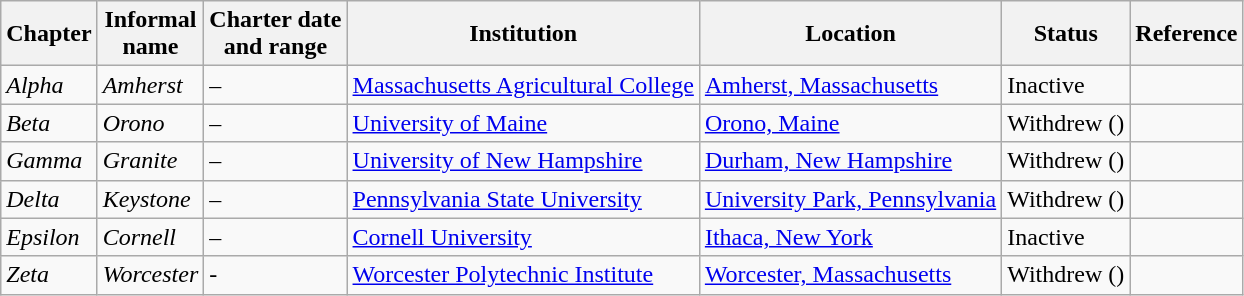<table class="sortable wikitable">
<tr>
<th>Chapter</th>
<th>Informal<br>name</th>
<th>Charter date<br>and range</th>
<th>Institution</th>
<th>Location</th>
<th>Status</th>
<th>Reference</th>
</tr>
<tr>
<td><em>Alpha</em></td>
<td><em>Amherst</em></td>
<td> – </td>
<td><a href='#'>Massachusetts Agricultural College</a></td>
<td><a href='#'>Amherst, Massachusetts</a></td>
<td>Inactive</td>
<td></td>
</tr>
<tr>
<td><em>Beta</em></td>
<td><em>Orono</em></td>
<td> – </td>
<td><a href='#'>University of Maine</a></td>
<td><a href='#'>Orono, Maine</a></td>
<td>Withdrew (<strong></strong>)</td>
<td></td>
</tr>
<tr>
<td><em>Gamma</em></td>
<td><em>Granite</em></td>
<td>–</td>
<td><a href='#'>University of New Hampshire</a></td>
<td><a href='#'>Durham, New Hampshire</a></td>
<td>Withdrew  (<strong></strong>)</td>
<td></td>
</tr>
<tr>
<td><em>Delta</em></td>
<td><em>Keystone</em></td>
<td>–</td>
<td><a href='#'>Pennsylvania State University</a></td>
<td><a href='#'>University Park, Pennsylvania</a></td>
<td>Withdrew  (<strong></strong>)</td>
<td></td>
</tr>
<tr>
<td><em>Epsilon</em></td>
<td><em>Cornell</em></td>
<td> – </td>
<td><a href='#'>Cornell University</a></td>
<td><a href='#'>Ithaca, New York</a></td>
<td>Inactive</td>
<td></td>
</tr>
<tr>
<td><em>Zeta</em></td>
<td><em>Worcester</em></td>
<td>-</td>
<td><a href='#'>Worcester Polytechnic Institute</a></td>
<td><a href='#'>Worcester, Massachusetts</a></td>
<td>Withdrew  (<strong></strong>)</td>
<td></td>
</tr>
</table>
